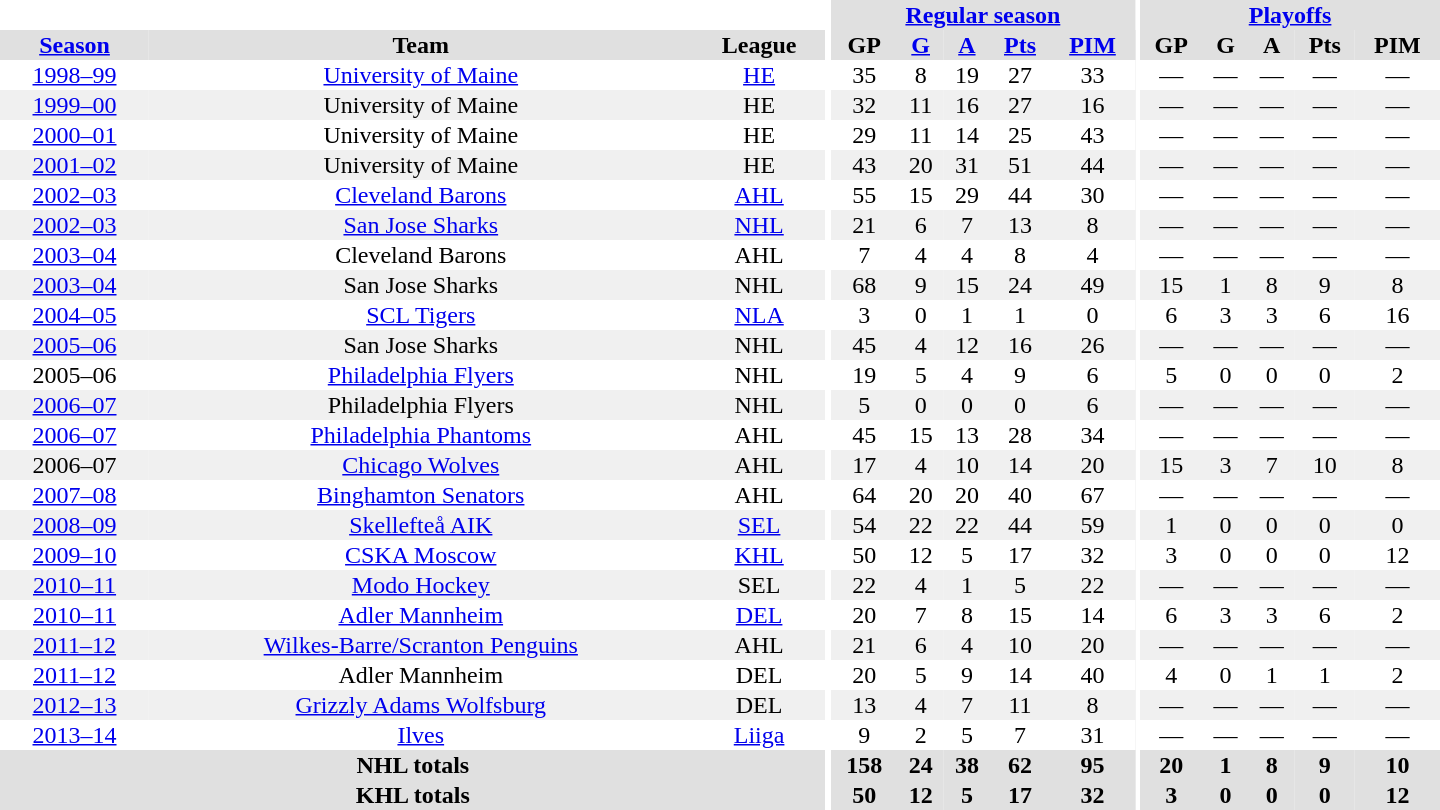<table border="0" cellpadding="1" cellspacing="0" style="text-align:center; width:60em">
<tr bgcolor="#e0e0e0">
<th colspan="3" bgcolor="#ffffff"></th>
<th rowspan="99" bgcolor="#ffffff"></th>
<th colspan="5"><a href='#'>Regular season</a></th>
<th rowspan="99" bgcolor="#ffffff"></th>
<th colspan="5"><a href='#'>Playoffs</a></th>
</tr>
<tr bgcolor="#e0e0e0">
<th><a href='#'>Season</a></th>
<th>Team</th>
<th>League</th>
<th>GP</th>
<th><a href='#'>G</a></th>
<th><a href='#'>A</a></th>
<th><a href='#'>Pts</a></th>
<th><a href='#'>PIM</a></th>
<th>GP</th>
<th>G</th>
<th>A</th>
<th>Pts</th>
<th>PIM</th>
</tr>
<tr ALIGN="center">
<td><a href='#'>1998–99</a></td>
<td><a href='#'>University of Maine</a></td>
<td><a href='#'>HE</a></td>
<td>35</td>
<td>8</td>
<td>19</td>
<td>27</td>
<td>33</td>
<td>—</td>
<td>—</td>
<td>—</td>
<td>—</td>
<td>—</td>
</tr>
<tr ALIGN="center" bgcolor="#f0f0f0">
<td><a href='#'>1999–00</a></td>
<td>University of Maine</td>
<td>HE</td>
<td>32</td>
<td>11</td>
<td>16</td>
<td>27</td>
<td>16</td>
<td>—</td>
<td>—</td>
<td>—</td>
<td>—</td>
<td>—</td>
</tr>
<tr ALIGN="center">
<td><a href='#'>2000–01</a></td>
<td>University of Maine</td>
<td>HE</td>
<td>29</td>
<td>11</td>
<td>14</td>
<td>25</td>
<td>43</td>
<td>—</td>
<td>—</td>
<td>—</td>
<td>—</td>
<td>—</td>
</tr>
<tr ALIGN="center" bgcolor="#f0f0f0">
<td><a href='#'>2001–02</a></td>
<td>University of Maine</td>
<td>HE</td>
<td>43</td>
<td>20</td>
<td>31</td>
<td>51</td>
<td>44</td>
<td>—</td>
<td>—</td>
<td>—</td>
<td>—</td>
<td>—</td>
</tr>
<tr ALIGN="center">
<td><a href='#'>2002–03</a></td>
<td><a href='#'>Cleveland Barons</a></td>
<td><a href='#'>AHL</a></td>
<td>55</td>
<td>15</td>
<td>29</td>
<td>44</td>
<td>30</td>
<td>—</td>
<td>—</td>
<td>—</td>
<td>—</td>
<td>—</td>
</tr>
<tr ALIGN="center" bgcolor="#f0f0f0">
<td><a href='#'>2002–03</a></td>
<td><a href='#'>San Jose Sharks</a></td>
<td><a href='#'>NHL</a></td>
<td>21</td>
<td>6</td>
<td>7</td>
<td>13</td>
<td>8</td>
<td>—</td>
<td>—</td>
<td>—</td>
<td>—</td>
<td>—</td>
</tr>
<tr ALIGN="center">
<td><a href='#'>2003–04</a></td>
<td>Cleveland Barons</td>
<td>AHL</td>
<td>7</td>
<td>4</td>
<td>4</td>
<td>8</td>
<td>4</td>
<td>—</td>
<td>—</td>
<td>—</td>
<td>—</td>
<td>—</td>
</tr>
<tr ALIGN="center" bgcolor="#f0f0f0">
<td><a href='#'>2003–04</a></td>
<td>San Jose Sharks</td>
<td>NHL</td>
<td>68</td>
<td>9</td>
<td>15</td>
<td>24</td>
<td>49</td>
<td>15</td>
<td>1</td>
<td>8</td>
<td>9</td>
<td>8</td>
</tr>
<tr ALIGN="center">
<td><a href='#'>2004–05</a></td>
<td><a href='#'>SCL Tigers</a></td>
<td><a href='#'>NLA</a></td>
<td>3</td>
<td>0</td>
<td>1</td>
<td>1</td>
<td>0</td>
<td>6</td>
<td>3</td>
<td>3</td>
<td>6</td>
<td>16</td>
</tr>
<tr ALIGN="center" bgcolor="#f0f0f0">
<td><a href='#'>2005–06</a></td>
<td>San Jose Sharks</td>
<td>NHL</td>
<td>45</td>
<td>4</td>
<td>12</td>
<td>16</td>
<td>26</td>
<td>—</td>
<td>—</td>
<td>—</td>
<td>—</td>
<td>—</td>
</tr>
<tr ALIGN="center">
<td>2005–06</td>
<td><a href='#'>Philadelphia Flyers</a></td>
<td>NHL</td>
<td>19</td>
<td>5</td>
<td>4</td>
<td>9</td>
<td>6</td>
<td>5</td>
<td>0</td>
<td>0</td>
<td>0</td>
<td>2</td>
</tr>
<tr ALIGN="center" bgcolor="#f0f0f0">
<td><a href='#'>2006–07</a></td>
<td>Philadelphia Flyers</td>
<td>NHL</td>
<td>5</td>
<td>0</td>
<td>0</td>
<td>0</td>
<td>6</td>
<td>—</td>
<td>—</td>
<td>—</td>
<td>—</td>
<td>—</td>
</tr>
<tr ALIGN="center">
<td><a href='#'>2006–07</a></td>
<td><a href='#'>Philadelphia Phantoms</a></td>
<td>AHL</td>
<td>45</td>
<td>15</td>
<td>13</td>
<td>28</td>
<td>34</td>
<td>—</td>
<td>—</td>
<td>—</td>
<td>—</td>
<td>—</td>
</tr>
<tr ALIGN="center" bgcolor="#f0f0f0">
<td>2006–07</td>
<td><a href='#'>Chicago Wolves</a></td>
<td>AHL</td>
<td>17</td>
<td>4</td>
<td>10</td>
<td>14</td>
<td>20</td>
<td>15</td>
<td>3</td>
<td>7</td>
<td>10</td>
<td>8</td>
</tr>
<tr ALIGN="center">
<td><a href='#'>2007–08</a></td>
<td><a href='#'>Binghamton Senators</a></td>
<td>AHL</td>
<td>64</td>
<td>20</td>
<td>20</td>
<td>40</td>
<td>67</td>
<td>—</td>
<td>—</td>
<td>—</td>
<td>—</td>
<td>—</td>
</tr>
<tr ALIGN="center" bgcolor="#f0f0f0">
<td><a href='#'>2008–09</a></td>
<td><a href='#'>Skellefteå AIK</a></td>
<td><a href='#'>SEL</a></td>
<td>54</td>
<td>22</td>
<td>22</td>
<td>44</td>
<td>59</td>
<td>1</td>
<td>0</td>
<td>0</td>
<td>0</td>
<td>0</td>
</tr>
<tr ALIGN="center">
<td><a href='#'>2009–10</a></td>
<td><a href='#'>CSKA Moscow</a></td>
<td><a href='#'>KHL</a></td>
<td>50</td>
<td>12</td>
<td>5</td>
<td>17</td>
<td>32</td>
<td>3</td>
<td>0</td>
<td>0</td>
<td>0</td>
<td>12</td>
</tr>
<tr ALIGN="center" bgcolor="#f0f0f0">
<td><a href='#'>2010–11</a></td>
<td><a href='#'>Modo Hockey</a></td>
<td>SEL</td>
<td>22</td>
<td>4</td>
<td>1</td>
<td>5</td>
<td>22</td>
<td>—</td>
<td>—</td>
<td>—</td>
<td>—</td>
<td>—</td>
</tr>
<tr ALIGN="center">
<td><a href='#'>2010–11</a></td>
<td><a href='#'>Adler Mannheim</a></td>
<td><a href='#'>DEL</a></td>
<td>20</td>
<td>7</td>
<td>8</td>
<td>15</td>
<td>14</td>
<td>6</td>
<td>3</td>
<td>3</td>
<td>6</td>
<td>2</td>
</tr>
<tr ALIGN="center" bgcolor="#f0f0f0">
<td><a href='#'>2011–12</a></td>
<td><a href='#'>Wilkes-Barre/Scranton Penguins</a></td>
<td>AHL</td>
<td>21</td>
<td>6</td>
<td>4</td>
<td>10</td>
<td>20</td>
<td>—</td>
<td>—</td>
<td>—</td>
<td>—</td>
<td>—</td>
</tr>
<tr ALIGN="center">
<td><a href='#'>2011–12</a></td>
<td>Adler Mannheim</td>
<td>DEL</td>
<td>20</td>
<td>5</td>
<td>9</td>
<td>14</td>
<td>40</td>
<td>4</td>
<td>0</td>
<td>1</td>
<td>1</td>
<td>2</td>
</tr>
<tr ALIGN="center" bgcolor="#f0f0f0">
<td><a href='#'>2012–13</a></td>
<td><a href='#'>Grizzly Adams Wolfsburg</a></td>
<td>DEL</td>
<td>13</td>
<td>4</td>
<td>7</td>
<td>11</td>
<td>8</td>
<td>—</td>
<td>—</td>
<td>—</td>
<td>—</td>
<td>—</td>
</tr>
<tr ALIGN="center">
<td><a href='#'>2013–14</a></td>
<td><a href='#'>Ilves</a></td>
<td><a href='#'>Liiga</a></td>
<td>9</td>
<td>2</td>
<td>5</td>
<td>7</td>
<td>31</td>
<td>—</td>
<td>—</td>
<td>—</td>
<td>—</td>
<td>—</td>
</tr>
<tr ALIGN="center" bgcolor="#e0e0e0">
<th colspan="3">NHL totals</th>
<th>158</th>
<th>24</th>
<th>38</th>
<th>62</th>
<th>95</th>
<th>20</th>
<th>1</th>
<th>8</th>
<th>9</th>
<th>10</th>
</tr>
<tr ALIGN="center" bgcolor="#e0e0e0">
<th colspan="3">KHL totals</th>
<th>50</th>
<th>12</th>
<th>5</th>
<th>17</th>
<th>32</th>
<th>3</th>
<th>0</th>
<th>0</th>
<th>0</th>
<th>12</th>
</tr>
</table>
